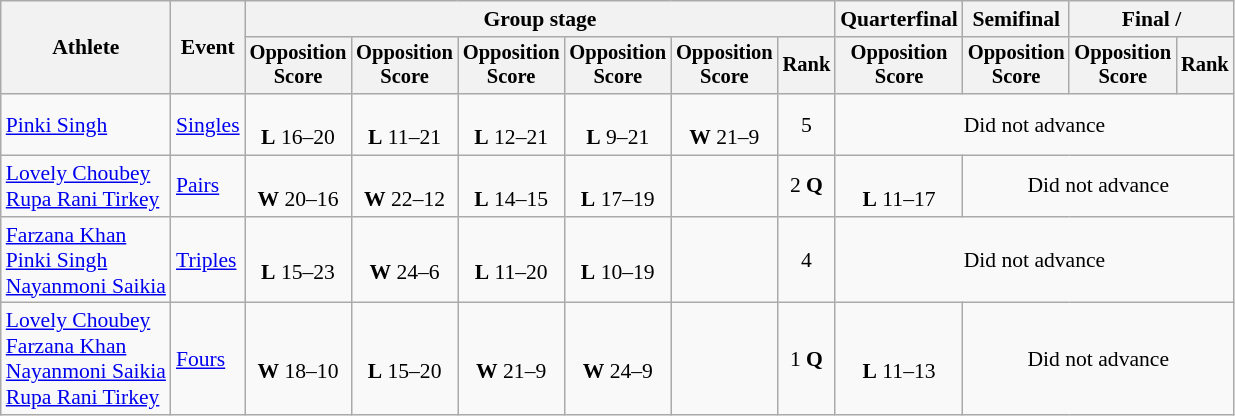<table class=wikitable style=font-size:90%;text-align:center;>
<tr>
<th rowspan=2>Athlete</th>
<th rowspan=2>Event</th>
<th colspan=6>Group stage</th>
<th>Quarterfinal</th>
<th>Semifinal</th>
<th colspan=2>Final / </th>
</tr>
<tr style="font-size:95%">
<th>Opposition<br>Score</th>
<th>Opposition<br>Score</th>
<th>Opposition<br>Score</th>
<th>Opposition<br>Score</th>
<th>Opposition<br>Score</th>
<th>Rank</th>
<th>Opposition<br>Score</th>
<th>Opposition<br>Score</th>
<th>Opposition<br>Score</th>
<th>Rank</th>
</tr>
<tr>
<td align=left><a href='#'>Pinki Singh</a></td>
<td align=left><a href='#'>Singles</a></td>
<td><br><strong>L</strong> 16–20</td>
<td><br><strong>L</strong> 11–21</td>
<td><br><strong>L</strong> 12–21</td>
<td><br><strong>L</strong> 9–21</td>
<td><br><strong>W</strong> 21–9</td>
<td>5</td>
<td colspan=4>Did not advance</td>
</tr>
<tr>
<td align=left><a href='#'>Lovely Choubey</a><br><a href='#'>Rupa Rani Tirkey</a></td>
<td align=left><a href='#'>Pairs</a></td>
<td><br><strong>W</strong> 20–16</td>
<td><br><strong>W</strong> 22–12</td>
<td><br><strong>L</strong> 14–15</td>
<td><br><strong>L</strong> 17–19</td>
<td></td>
<td>2 <strong>Q</strong></td>
<td><br><strong>L</strong> 11–17</td>
<td colspan=3>Did not advance</td>
</tr>
<tr>
<td align=left><a href='#'>Farzana Khan</a><br><a href='#'>Pinki Singh</a><br><a href='#'>Nayanmoni Saikia</a></td>
<td align=left><a href='#'>Triples</a></td>
<td><br><strong>L</strong> 15–23</td>
<td><br><strong>W</strong> 24–6</td>
<td><br><strong>L</strong> 11–20</td>
<td><br><strong>L</strong> 10–19</td>
<td></td>
<td>4</td>
<td colspan=4>Did not advance</td>
</tr>
<tr>
<td align=left><a href='#'>Lovely Choubey</a><br><a href='#'>Farzana Khan</a><br><a href='#'>Nayanmoni Saikia</a><br><a href='#'>Rupa Rani Tirkey</a></td>
<td align=left><a href='#'>Fours</a></td>
<td><br><strong>W</strong> 18–10</td>
<td><br><strong>L</strong> 15–20</td>
<td><br><strong>W</strong> 21–9</td>
<td><br><strong>W</strong> 24–9</td>
<td></td>
<td>1 <strong>Q</strong></td>
<td><br><strong>L</strong> 11–13</td>
<td colspan=3>Did not advance</td>
</tr>
</table>
